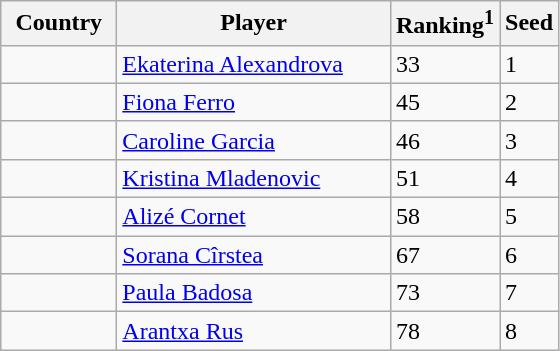<table class="sortable wikitable">
<tr>
<th width="70">Country</th>
<th width="175">Player</th>
<th>Ranking<sup>1</sup></th>
<th>Seed</th>
</tr>
<tr>
<td></td>
<td><a href='#'>Ekaterina Alexandrova</a></td>
<td>33</td>
<td>1</td>
</tr>
<tr>
<td></td>
<td><a href='#'>Fiona Ferro</a></td>
<td>45</td>
<td>2</td>
</tr>
<tr>
<td></td>
<td><a href='#'>Caroline Garcia</a></td>
<td>46</td>
<td>3</td>
</tr>
<tr>
<td></td>
<td><a href='#'>Kristina Mladenovic</a></td>
<td>51</td>
<td>4</td>
</tr>
<tr>
<td></td>
<td><a href='#'>Alizé Cornet</a></td>
<td>58</td>
<td>5</td>
</tr>
<tr>
<td></td>
<td><a href='#'>Sorana Cîrstea</a></td>
<td>67</td>
<td>6</td>
</tr>
<tr>
<td></td>
<td><a href='#'>Paula Badosa</a></td>
<td>73</td>
<td>7</td>
</tr>
<tr>
<td></td>
<td><a href='#'>Arantxa Rus</a></td>
<td>78</td>
<td>8</td>
</tr>
</table>
